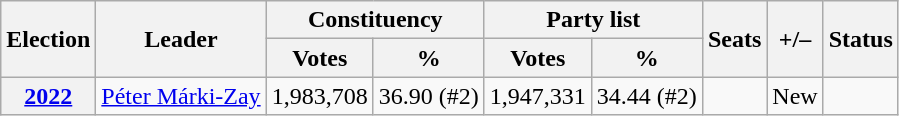<table class="wikitable">
<tr>
<th rowspan=2>Election</th>
<th rowspan=2>Leader</th>
<th colspan=2>Constituency</th>
<th colspan=2>Party list</th>
<th rowspan=2>Seats</th>
<th rowspan=2>+/–</th>
<th rowspan=2>Status</th>
</tr>
<tr>
<th>Votes</th>
<th>%</th>
<th>Votes</th>
<th>%</th>
</tr>
<tr>
<th><a href='#'>2022</a></th>
<td><a href='#'>Péter Márki-Zay</a></td>
<td>1,983,708</td>
<td>36.90 (#2)</td>
<td>1,947,331</td>
<td>34.44 (#2)</td>
<td></td>
<td>New</td>
<td></td>
</tr>
</table>
